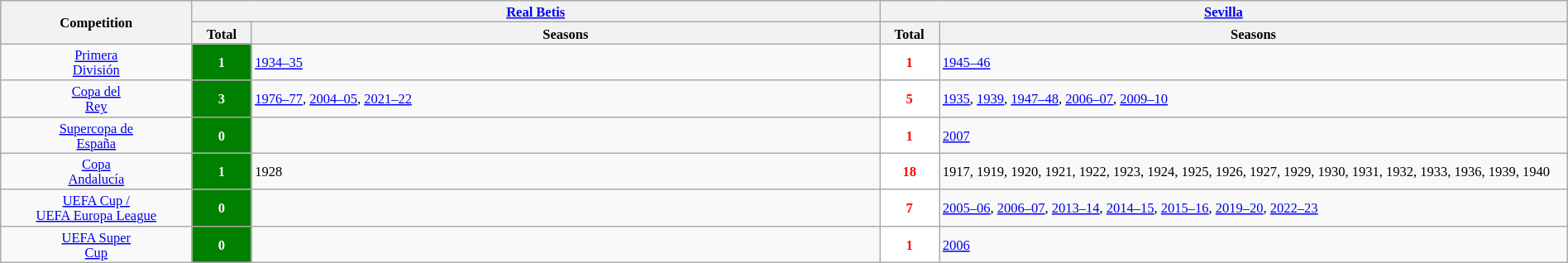<table class="wikitable" style="font-size: 11px; width:100%;">
<tr>
<th rowspan=2 style="width:7%;">Competition</th>
<th colspan=2 style="width:25%;"><a href='#'>Real Betis</a></th>
<th colspan=2 style="width:25%;"><a href='#'>Sevilla</a></th>
</tr>
<tr>
<th style="width:2%;">Total</th>
<th style="width:23%;">Seasons</th>
<th style="width:2%;">Total</th>
<th style="width:23%;">Seasons</th>
</tr>
<tr>
<td style="text-align: center"><a href='#'>Primera <br> División</a></td>
<td style="background-color:green;color:white;text-align:center"><strong>1</strong></td>
<td><a href='#'>1934–35</a></td>
<td style="background-color:white;color:red;text-align:center"><strong>1</strong></td>
<td><a href='#'>1945–46</a></td>
</tr>
<tr>
<td style="text-align: center"><a href='#'>Copa del <br> Rey</a></td>
<td style="background-color:green;color:white;text-align:center"><strong>3</strong></td>
<td><a href='#'>1976–77</a>, <a href='#'>2004–05</a>, <a href='#'>2021–22</a></td>
<td style="background-color:white;color:red;text-align:center"><strong>5</strong></td>
<td><a href='#'>1935</a>, <a href='#'>1939</a>, <a href='#'>1947–48</a>, <a href='#'>2006–07</a>, <a href='#'>2009–10</a></td>
</tr>
<tr>
<td style="text-align: center"><a href='#'>Supercopa de<br>España</a></td>
<td style="background-color:green;color:white;text-align:center"><strong>0</strong></td>
<td></td>
<td style="background-color:white;color:red;text-align:center"><strong>1</strong></td>
<td><a href='#'>2007</a></td>
</tr>
<tr>
<td style="text-align: center"><a href='#'>Copa<br>Andalucía</a></td>
<td style="background-color:green;color:white;text-align:center"><strong>1</strong></td>
<td>1928</td>
<td style="background-color:white;color:red;text-align:center"><strong>18</strong></td>
<td>1917, 1919, 1920, 1921, 1922, 1923, 1924, 1925, 1926, 1927, 1929, 1930, 1931, 1932, 1933, 1936, 1939, 1940</td>
</tr>
<tr>
<td style="text-align: center"><a href='#'>UEFA Cup /<br> UEFA Europa League</a></td>
<td style="background-color:green;color:white;text-align:center"><strong>0</strong></td>
<td></td>
<td style="background-color:white;color:red;text-align:center"><strong>7</strong></td>
<td><a href='#'>2005–06</a>, <a href='#'>2006–07</a>, <a href='#'>2013–14</a>, <a href='#'>2014–15</a>, <a href='#'>2015–16</a>, <a href='#'>2019–20</a>, <a href='#'>2022–23</a></td>
</tr>
<tr>
<td style="text-align: center"><a href='#'>UEFA Super<br>Cup</a></td>
<td style="background-color:green;color:white;text-align:center"><strong>0</strong></td>
<td></td>
<td style="background-color:white;color:red;text-align:center"><strong>1</strong></td>
<td><a href='#'>2006</a></td>
</tr>
</table>
